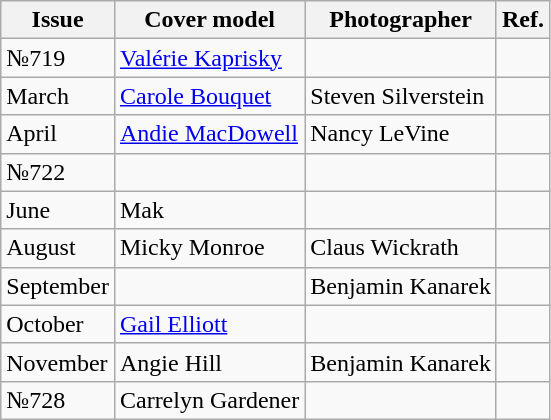<table class="wikitable">
<tr>
<th>Issue</th>
<th>Cover model</th>
<th>Photographer</th>
<th>Ref.</th>
</tr>
<tr>
<td>№719</td>
<td><a href='#'>Valérie Kaprisky</a></td>
<td></td>
<td></td>
</tr>
<tr>
<td>March</td>
<td><a href='#'>Carole Bouquet</a></td>
<td>Steven Silverstein</td>
<td></td>
</tr>
<tr>
<td>April</td>
<td><a href='#'>Andie MacDowell</a></td>
<td>Nancy LeVine</td>
<td></td>
</tr>
<tr>
<td>№722</td>
<td></td>
<td></td>
<td></td>
</tr>
<tr>
<td>June</td>
<td>Mak</td>
<td></td>
<td></td>
</tr>
<tr>
<td>August</td>
<td>Micky Monroe</td>
<td>Claus Wickrath</td>
<td></td>
</tr>
<tr>
<td>September</td>
<td></td>
<td>Benjamin Kanarek</td>
<td></td>
</tr>
<tr>
<td>October</td>
<td><a href='#'>Gail Elliott</a></td>
<td></td>
<td></td>
</tr>
<tr>
<td>November</td>
<td>Angie Hill</td>
<td>Benjamin Kanarek</td>
<td></td>
</tr>
<tr>
<td>№728</td>
<td>Carrelyn Gardener</td>
<td></td>
<td></td>
</tr>
</table>
